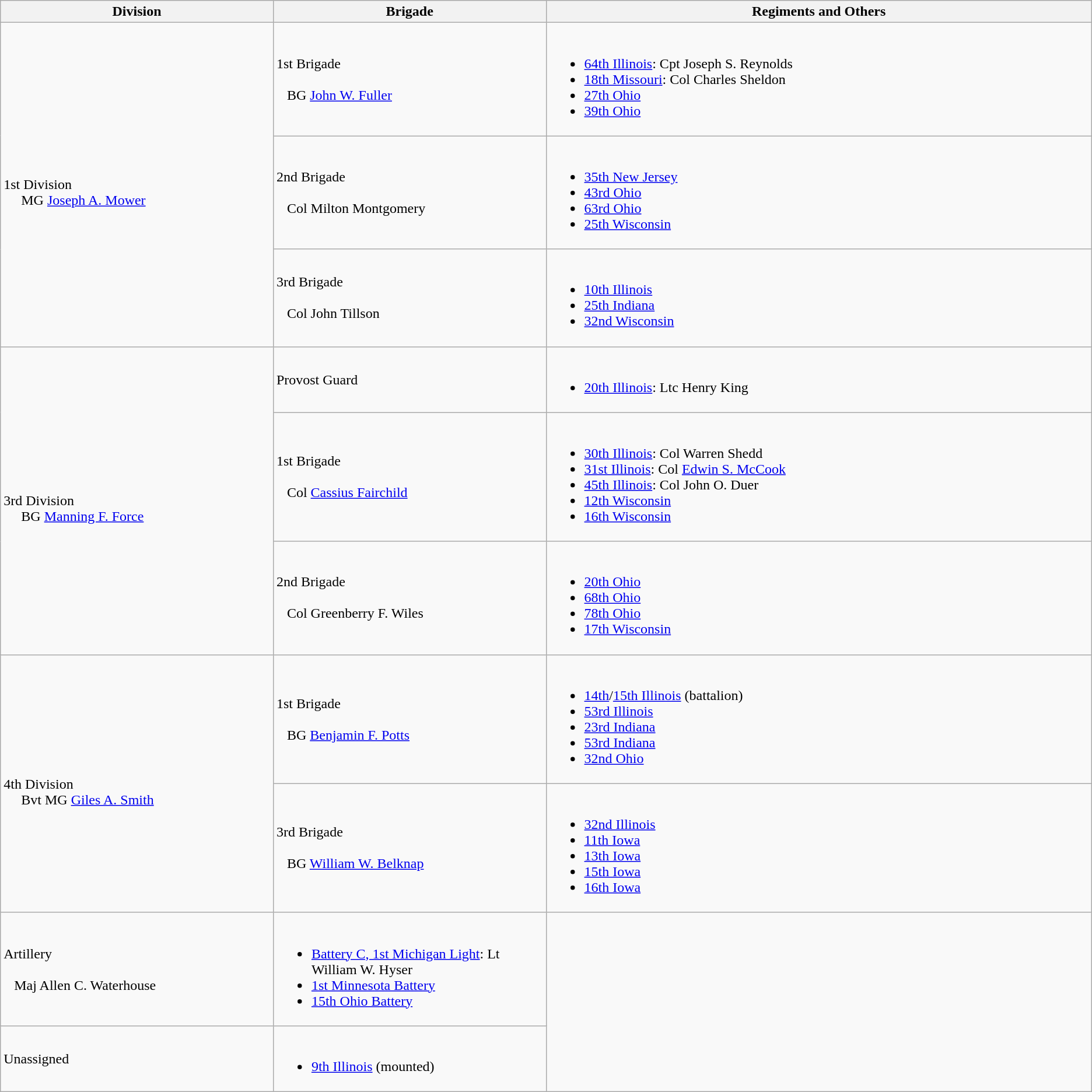<table class="wikitable">
<tr>
<th width=25%>Division</th>
<th width=25%>Brigade</th>
<th>Regiments and Others</th>
</tr>
<tr>
<td rowspan=3><br>1st Division
<br>    
MG <a href='#'>Joseph A. Mower</a></td>
<td>1st Brigade<br><br>  
BG <a href='#'>John W. Fuller</a></td>
<td><br><ul><li><a href='#'>64th Illinois</a>: Cpt Joseph S. Reynolds</li><li><a href='#'>18th Missouri</a>: Col Charles Sheldon</li><li><a href='#'>27th Ohio</a></li><li><a href='#'>39th Ohio</a></li></ul></td>
</tr>
<tr>
<td>2nd Brigade<br><br>  
Col Milton Montgomery</td>
<td><br><ul><li><a href='#'>35th New Jersey</a></li><li><a href='#'>43rd Ohio</a></li><li><a href='#'>63rd Ohio</a></li><li><a href='#'>25th Wisconsin</a></li></ul></td>
</tr>
<tr>
<td>3rd Brigade<br><br>  
Col John Tillson</td>
<td><br><ul><li><a href='#'>10th Illinois</a></li><li><a href='#'>25th Indiana</a></li><li><a href='#'>32nd Wisconsin</a></li></ul></td>
</tr>
<tr>
<td rowspan=3><br>3rd Division
<br>    
BG <a href='#'>Manning F. Force</a></td>
<td>Provost Guard</td>
<td><br><ul><li><a href='#'>20th Illinois</a>: Ltc Henry King</li></ul></td>
</tr>
<tr>
<td>1st Brigade<br><br>  
Col <a href='#'>Cassius Fairchild</a></td>
<td><br><ul><li><a href='#'>30th Illinois</a>: Col Warren Shedd</li><li><a href='#'>31st Illinois</a>: Col <a href='#'>Edwin S. McCook</a></li><li><a href='#'>45th Illinois</a>: Col John O. Duer</li><li><a href='#'>12th Wisconsin</a></li><li><a href='#'>16th Wisconsin</a></li></ul></td>
</tr>
<tr>
<td>2nd Brigade<br><br>  
Col Greenberry F. Wiles</td>
<td><br><ul><li><a href='#'>20th Ohio</a></li><li><a href='#'>68th Ohio</a></li><li><a href='#'>78th Ohio</a></li><li><a href='#'>17th Wisconsin</a></li></ul></td>
</tr>
<tr>
<td rowspan=2><br>4th Division
<br>    
Bvt MG <a href='#'>Giles A. Smith</a></td>
<td>1st Brigade<br><br>  
BG <a href='#'>Benjamin F. Potts</a></td>
<td><br><ul><li><a href='#'>14th</a>/<a href='#'>15th Illinois</a> (battalion)</li><li><a href='#'>53rd Illinois</a></li><li><a href='#'>23rd Indiana</a></li><li><a href='#'>53rd Indiana</a></li><li><a href='#'>32nd Ohio</a></li></ul></td>
</tr>
<tr>
<td>3rd Brigade<br><br>  
BG <a href='#'>William W. Belknap</a></td>
<td><br><ul><li><a href='#'>32nd Illinois</a></li><li><a href='#'>11th Iowa</a></li><li><a href='#'>13th Iowa</a></li><li><a href='#'>15th Iowa</a></li><li><a href='#'>16th Iowa</a></li></ul></td>
</tr>
<tr>
<td>Artillery<br><br>  
Maj Allen C. Waterhouse</td>
<td><br><ul><li><a href='#'>Battery C, 1st Michigan Light</a>: Lt William W. Hyser</li><li><a href='#'>1st Minnesota Battery</a></li><li><a href='#'>15th Ohio Battery</a></li></ul></td>
</tr>
<tr>
<td>Unassigned</td>
<td><br><ul><li><a href='#'>9th Illinois</a> (mounted)</li></ul></td>
</tr>
</table>
